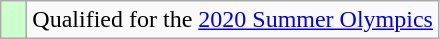<table class="wikitable">
<tr>
<td style="width:10px; background:#CCFFCC;"></td>
<td>Qualified for the <a href='#'>2020 Summer Olympics</a></td>
</tr>
</table>
